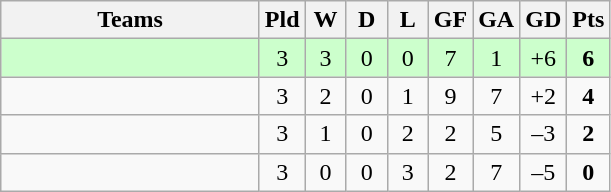<table class="wikitable" style="text-align: center;">
<tr>
<th width=165>Teams</th>
<th width=20>Pld</th>
<th width=20>W</th>
<th width=20>D</th>
<th width=20>L</th>
<th width=20>GF</th>
<th width=20>GA</th>
<th width=20>GD</th>
<th width=20>Pts</th>
</tr>
<tr align=center style="background:#ccffcc;">
<td style="text-align:left;"></td>
<td>3</td>
<td>3</td>
<td>0</td>
<td>0</td>
<td>7</td>
<td>1</td>
<td>+6</td>
<td><strong>6</strong></td>
</tr>
<tr align=center>
<td style="text-align:left;"></td>
<td>3</td>
<td>2</td>
<td>0</td>
<td>1</td>
<td>9</td>
<td>7</td>
<td>+2</td>
<td><strong>4</strong></td>
</tr>
<tr align=center>
<td style="text-align:left;"></td>
<td>3</td>
<td>1</td>
<td>0</td>
<td>2</td>
<td>2</td>
<td>5</td>
<td>–3</td>
<td><strong>2</strong></td>
</tr>
<tr align=center>
<td style="text-align:left;"></td>
<td>3</td>
<td>0</td>
<td>0</td>
<td>3</td>
<td>2</td>
<td>7</td>
<td>–5</td>
<td><strong>0</strong></td>
</tr>
</table>
